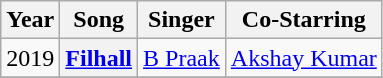<table class="wikitable sortable">
<tr>
<th>Year</th>
<th>Song</th>
<th>Singer</th>
<th>Co-Starring</th>
</tr>
<tr>
<td>2019</td>
<th scope="row"><a href='#'>Filhall</a></th>
<td><a href='#'>B Praak</a></td>
<td><a href='#'>Akshay Kumar</a></td>
</tr>
<tr>
</tr>
</table>
